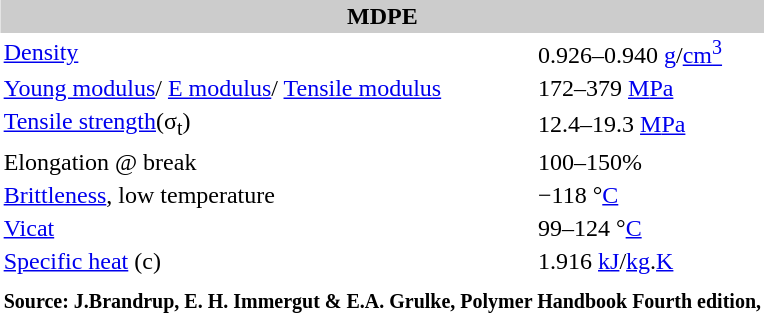<table border="0" cellpadding="2" cellspacing="0" align="right" style="margin-none:1em" style="margin:10px; border: solid 1px black; width: 400px;">
<tr>
<th colspan="2" align=center bgcolor="#cccccc"><strong>MDPE</strong></th>
</tr>
<tr>
<td><a href='#'>Density</a></td>
<td>0.926–0.940 <a href='#'>g</a>/<a href='#'>cm<sup>3</sup></a></td>
</tr>
<tr>
<td><a href='#'>Young modulus</a>/ <a href='#'>E modulus</a>/ <a href='#'>Tensile modulus</a></td>
<td>172–379 <a href='#'>M</a><a href='#'>Pa</a></td>
</tr>
<tr>
<td><a href='#'>Tensile strength</a>(σ<sub>t</sub>)</td>
<td>12.4–19.3 <a href='#'>M</a><a href='#'>Pa</a></td>
</tr>
<tr>
<td>Elongation @ break</td>
<td>100–150%</td>
</tr>
<tr>
<td><a href='#'>Brittleness</a>, low temperature</td>
<td>−118 °<a href='#'>C</a></td>
</tr>
<tr>
<td><a href='#'>Vicat</a></td>
<td>99–124 °<a href='#'>C</a></td>
</tr>
<tr>
<td><a href='#'>Specific heat</a> (c)</td>
<td>1.916 <a href='#'>k</a><a href='#'>J</a>/<a href='#'>kg</a>.<a href='#'>K</a></td>
</tr>
<tr>
<td></td>
</tr>
<tr>
<th colspan="2" align=left><small>Source: J.Brandrup, E. H. Immergut & E.A. Grulke, Polymer Handbook Fourth edition, </small></th>
</tr>
</table>
